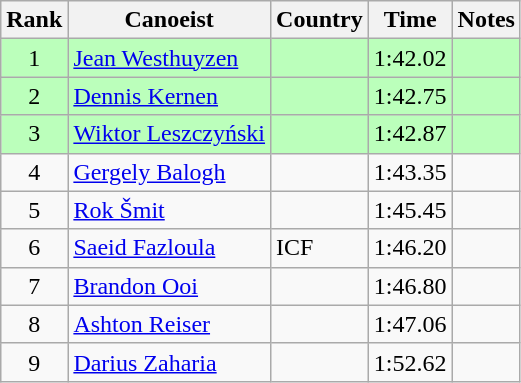<table class="wikitable" style="text-align:center">
<tr>
<th>Rank</th>
<th>Canoeist</th>
<th>Country</th>
<th>Time</th>
<th>Notes</th>
</tr>
<tr bgcolor=bbffbb>
<td>1</td>
<td align="left"><a href='#'>Jean Westhuyzen</a></td>
<td align="left"></td>
<td>1:42.02</td>
<td></td>
</tr>
<tr bgcolor=bbffbb>
<td>2</td>
<td align="left"><a href='#'>Dennis Kernen</a></td>
<td align="left"></td>
<td>1:42.75</td>
<td></td>
</tr>
<tr bgcolor=bbffbb>
<td>3</td>
<td align="left"><a href='#'>Wiktor Leszczyński</a></td>
<td align="left"></td>
<td>1:42.87</td>
<td></td>
</tr>
<tr>
<td>4</td>
<td align="left"><a href='#'>Gergely Balogh</a></td>
<td align="left"></td>
<td>1:43.35</td>
<td></td>
</tr>
<tr>
<td>5</td>
<td align="left"><a href='#'>Rok Šmit</a></td>
<td align="left"></td>
<td>1:45.45</td>
<td></td>
</tr>
<tr>
<td>6</td>
<td align="left"><a href='#'>Saeid Fazloula</a></td>
<td align="left">ICF</td>
<td>1:46.20</td>
<td></td>
</tr>
<tr>
<td>7</td>
<td align="left"><a href='#'>Brandon Ooi</a></td>
<td align="left"></td>
<td>1:46.80</td>
<td></td>
</tr>
<tr>
<td>8</td>
<td align="left"><a href='#'>Ashton Reiser</a></td>
<td align="left"></td>
<td>1:47.06</td>
<td></td>
</tr>
<tr>
<td>9</td>
<td align="left"><a href='#'>Darius Zaharia</a></td>
<td align="left"></td>
<td>1:52.62</td>
<td></td>
</tr>
</table>
